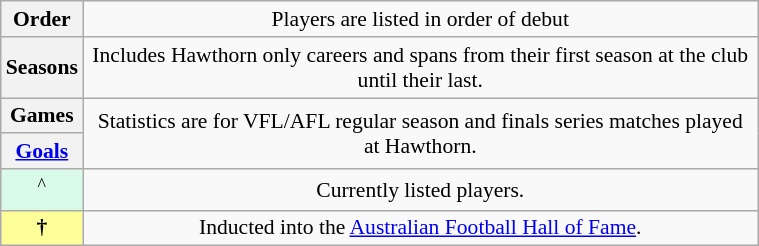<table class="wikitable plainrowheaders"  style="font-size:90%; text-align:center; width:40%;">
<tr>
<th scope="row" style="text-align:center;">Order</th>
<td>Players are listed in order of debut</td>
</tr>
<tr>
<th scope="row" style="text-align:center;">Seasons</th>
<td>Includes Hawthorn only careers and spans from their first season at the club until their last.</td>
</tr>
<tr>
<th scope="row" style="text-align:center;">Games</th>
<td rowspan="2">Statistics are for VFL/AFL regular season and finals series matches played at Hawthorn.</td>
</tr>
<tr>
<th scope="row" style="text-align:center;"><a href='#'>Goals</a></th>
</tr>
<tr>
<td scope="row" style="text-align:center; background:#D9F9E9;"><sup>^</sup></td>
<td>Currently listed players.</td>
</tr>
<tr>
<th scope="row" style="text-align:center; background:#FFFF99">†</th>
<td>Inducted into the <a href='#'>Australian Football Hall of Fame</a>.</td>
</tr>
</table>
